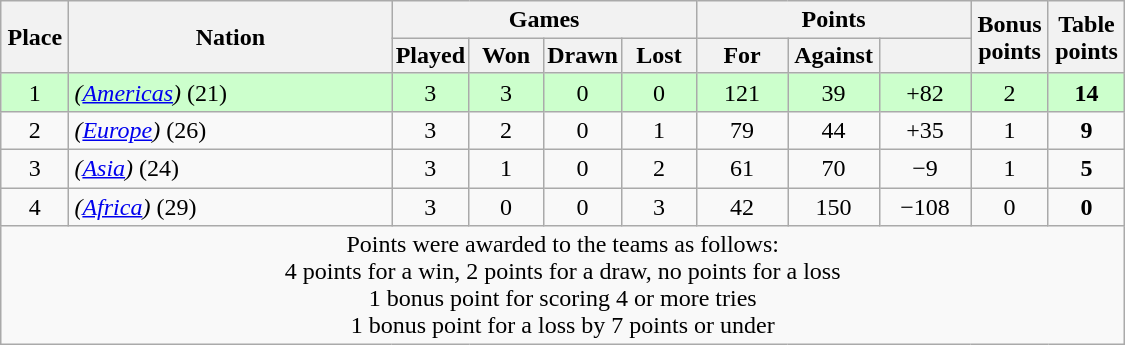<table class="wikitable" style="text-align:center">
<tr>
<th rowspan=2 style="width:2em; padding:4px;">Place</th>
<th rowspan=2 style="width:13em;">Nation</th>
<th colspan=4>Games</th>
<th colspan=3>Points</th>
<th rowspan=2 style="width:2em; padding:4px;">Bonus<br>points</th>
<th rowspan=2 style="width:2em; padding:4px;">Table<br>points</th>
</tr>
<tr>
<th style="width:2.8em; padding:2px;">Played</th>
<th style="width:2.8em; padding:2px;">Won</th>
<th style="width:2.8em; padding:2px;">Drawn</th>
<th style="width:2.8em; padding:2px;">Lost</th>
<th style="width:3.5em; padding:2px;">For</th>
<th style="width:3.5em; padding:2px;">Against</th>
<th style="width:3.5em; padding:2px;"></th>
</tr>
<tr bgcolor="#ccffcc">
<td>1</td>
<td align=left> <em>(<a href='#'>Americas</a>)</em> (21)</td>
<td>3</td>
<td>3</td>
<td>0</td>
<td>0</td>
<td>121</td>
<td>39</td>
<td>+82</td>
<td>2</td>
<td><strong>14</strong></td>
</tr>
<tr>
<td>2</td>
<td align=left> <em>(<a href='#'>Europe</a>)</em> (26)</td>
<td>3</td>
<td>2</td>
<td>0</td>
<td>1</td>
<td>79</td>
<td>44</td>
<td>+35</td>
<td>1</td>
<td><strong>9</strong></td>
</tr>
<tr>
<td>3</td>
<td align=left> <em>(<a href='#'>Asia</a>)</em> (24)</td>
<td>3</td>
<td>1</td>
<td>0</td>
<td>2</td>
<td>61</td>
<td>70</td>
<td>−9</td>
<td>1</td>
<td><strong>5</strong></td>
</tr>
<tr>
<td>4</td>
<td align=left> <em>(<a href='#'>Africa</a>)</em> (29)</td>
<td>3</td>
<td>0</td>
<td>0</td>
<td>3</td>
<td>42</td>
<td>150</td>
<td>−108</td>
<td>0</td>
<td><strong>0</strong></td>
</tr>
<tr>
<td colspan="100%" style="text-align:center">Points were awarded to the teams as follows:<br>4 points for a win, 2 points for a draw, no points for a loss<br>1 bonus point for scoring 4 or more tries<br>1 bonus point for a loss by 7 points or under</td>
</tr>
</table>
